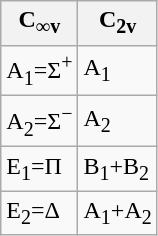<table class="wikitable">
<tr>
<th><strong>C<sub>∞v</sub></strong></th>
<th><strong>C<sub>2v</sub></strong></th>
</tr>
<tr>
<td>A<sub>1</sub>=Σ<sup>+</sup></td>
<td>A<sub>1</sub></td>
</tr>
<tr>
<td>A<sub>2</sub>=Σ<sup>−</sup></td>
<td>A<sub>2</sub></td>
</tr>
<tr>
<td>E<sub>1</sub>=Π</td>
<td>B<sub>1</sub>+B<sub>2</sub></td>
</tr>
<tr>
<td>E<sub>2</sub>=Δ</td>
<td>A<sub>1</sub>+A<sub>2</sub></td>
</tr>
</table>
